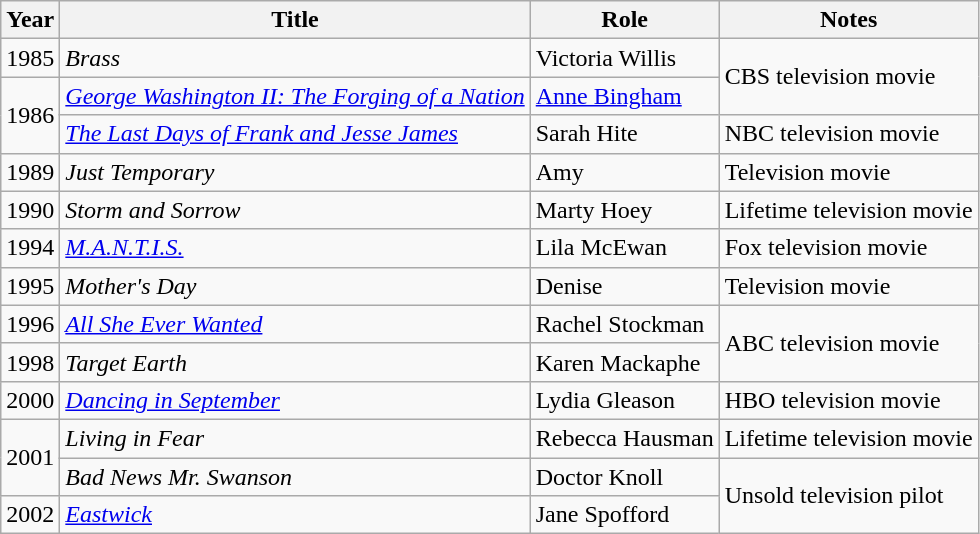<table class="wikitable sortable">
<tr>
<th>Year</th>
<th>Title</th>
<th>Role</th>
<th class="unsortable">Notes</th>
</tr>
<tr>
<td>1985</td>
<td><em>Brass</em></td>
<td>Victoria Willis</td>
<td rowspan="2">CBS television movie</td>
</tr>
<tr>
<td rowspan="2">1986</td>
<td><em><a href='#'>George Washington II: The Forging of a Nation</a></em></td>
<td><a href='#'>Anne Bingham</a></td>
</tr>
<tr>
<td><em><a href='#'>The Last Days of Frank and Jesse James</a></em></td>
<td>Sarah Hite</td>
<td>NBC television movie</td>
</tr>
<tr>
<td>1989</td>
<td><em>Just Temporary</em></td>
<td>Amy</td>
<td>Television movie</td>
</tr>
<tr>
<td>1990</td>
<td><em>Storm and Sorrow</em></td>
<td>Marty Hoey</td>
<td>Lifetime television movie</td>
</tr>
<tr>
<td>1994</td>
<td><em><a href='#'>M.A.N.T.I.S.</a></em></td>
<td>Lila McEwan</td>
<td>Fox television movie</td>
</tr>
<tr>
<td>1995</td>
<td><em>Mother's Day</em></td>
<td>Denise</td>
<td>Television movie</td>
</tr>
<tr>
<td>1996</td>
<td><em><a href='#'>All She Ever Wanted</a></em></td>
<td>Rachel Stockman</td>
<td rowspan="2">ABC television movie</td>
</tr>
<tr>
<td>1998</td>
<td><em>Target Earth</em></td>
<td>Karen Mackaphe</td>
</tr>
<tr>
<td>2000</td>
<td><em><a href='#'>Dancing in September</a></em></td>
<td>Lydia Gleason</td>
<td>HBO television movie</td>
</tr>
<tr>
<td rowspan="2">2001</td>
<td><em>Living in Fear</em></td>
<td>Rebecca Hausman</td>
<td>Lifetime television movie</td>
</tr>
<tr>
<td><em>Bad News Mr. Swanson</em></td>
<td>Doctor Knoll</td>
<td rowspan="2">Unsold television pilot</td>
</tr>
<tr>
<td>2002</td>
<td><em><a href='#'>Eastwick</a></em></td>
<td>Jane Spofford</td>
</tr>
</table>
